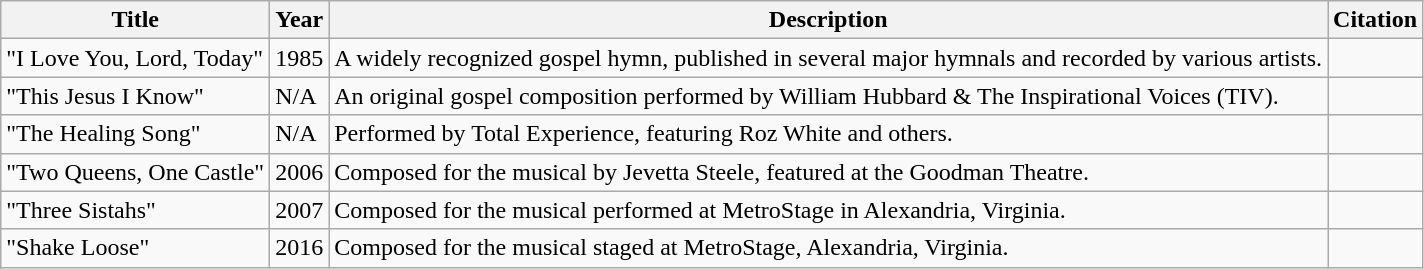<table class="wikitable">
<tr>
<th>Title</th>
<th>Year</th>
<th>Description</th>
<th>Citation</th>
</tr>
<tr>
<td>"I Love You, Lord, Today"</td>
<td>1985</td>
<td>A widely recognized gospel hymn, published in several major hymnals and recorded by various artists.</td>
<td></td>
</tr>
<tr>
<td>"This Jesus I Know"</td>
<td>N/A</td>
<td>An original gospel composition performed by William Hubbard & The Inspirational Voices (TIV).</td>
<td></td>
</tr>
<tr>
<td>"The Healing Song"</td>
<td>N/A</td>
<td>Performed by Total Experience, featuring Roz White and others.</td>
<td></td>
</tr>
<tr>
<td>"Two Queens, One Castle"</td>
<td>2006</td>
<td>Composed for the musical by Jevetta Steele, featured at the Goodman Theatre.</td>
<td></td>
</tr>
<tr>
<td>"Three Sistahs"</td>
<td>2007</td>
<td>Composed for the musical performed at MetroStage in Alexandria, Virginia.</td>
<td></td>
</tr>
<tr>
<td>"Shake Loose"</td>
<td>2016</td>
<td>Composed for the musical staged at MetroStage, Alexandria, Virginia.</td>
<td></td>
</tr>
</table>
